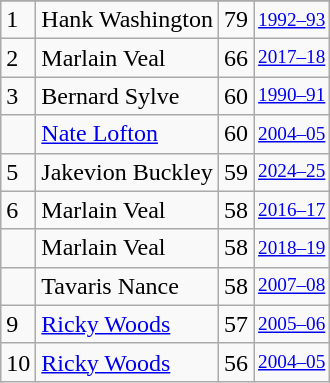<table class="wikitable">
<tr>
</tr>
<tr>
<td>1</td>
<td>Hank Washington</td>
<td>79</td>
<td style="font-size:80%;"><a href='#'>1992–93</a></td>
</tr>
<tr>
<td>2</td>
<td>Marlain Veal</td>
<td>66</td>
<td style="font-size:80%;"><a href='#'>2017–18</a></td>
</tr>
<tr>
<td>3</td>
<td>Bernard Sylve</td>
<td>60</td>
<td style="font-size:80%;"><a href='#'>1990–91</a></td>
</tr>
<tr>
<td></td>
<td><a href='#'>Nate Lofton</a></td>
<td>60</td>
<td style="font-size:80%;"><a href='#'>2004–05</a></td>
</tr>
<tr>
<td>5</td>
<td>Jakevion Buckley</td>
<td>59</td>
<td style="font-size:80%;"><a href='#'>2024–25</a></td>
</tr>
<tr>
<td>6</td>
<td>Marlain Veal</td>
<td>58</td>
<td style="font-size:80%;"><a href='#'>2016–17</a></td>
</tr>
<tr>
<td></td>
<td>Marlain Veal</td>
<td>58</td>
<td style="font-size:80%;"><a href='#'>2018–19</a></td>
</tr>
<tr>
<td></td>
<td>Tavaris Nance</td>
<td>58</td>
<td style="font-size:80%;"><a href='#'>2007–08</a></td>
</tr>
<tr>
<td>9</td>
<td><a href='#'>Ricky Woods</a></td>
<td>57</td>
<td style="font-size:80%;"><a href='#'>2005–06</a></td>
</tr>
<tr>
<td>10</td>
<td><a href='#'>Ricky Woods</a></td>
<td>56</td>
<td style="font-size:80%;"><a href='#'>2004–05</a></td>
</tr>
</table>
